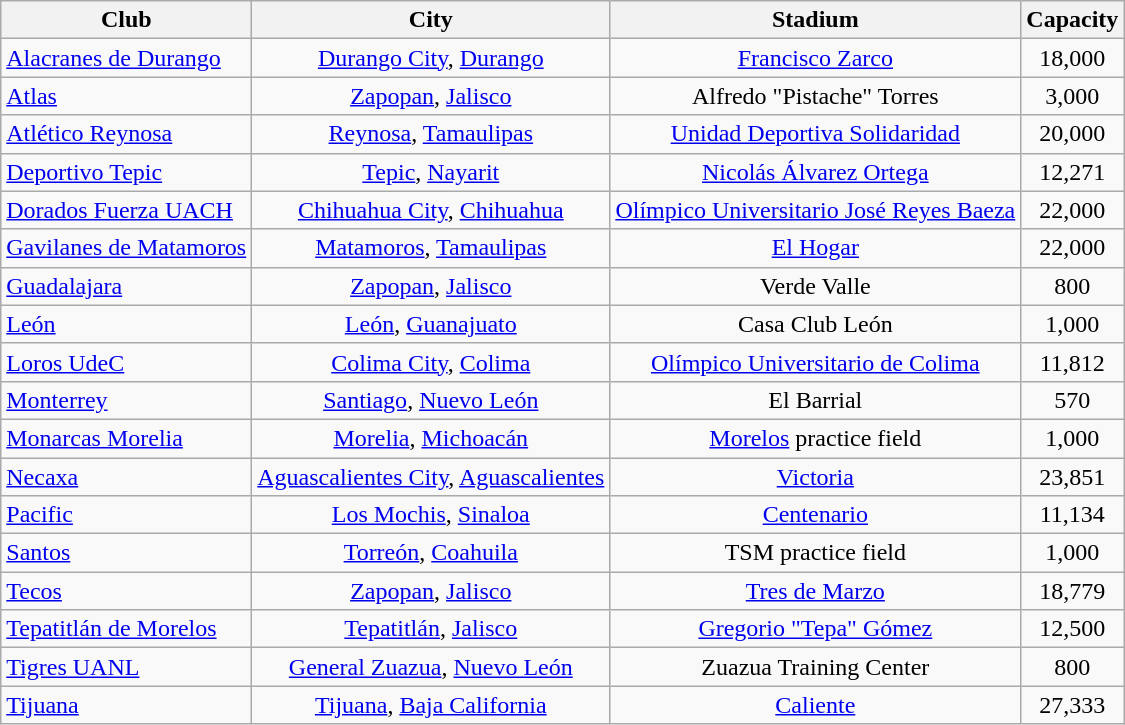<table class="wikitable sortable" style="text-align: center;">
<tr>
<th>Club</th>
<th>City</th>
<th>Stadium</th>
<th>Capacity</th>
</tr>
<tr>
<td align="left"><a href='#'>Alacranes de Durango</a></td>
<td><a href='#'>Durango City</a>, <a href='#'>Durango</a></td>
<td><a href='#'>Francisco Zarco</a></td>
<td>18,000</td>
</tr>
<tr>
<td align="left"><a href='#'>Atlas</a></td>
<td><a href='#'>Zapopan</a>, <a href='#'>Jalisco</a></td>
<td>Alfredo "Pistache" Torres</td>
<td>3,000</td>
</tr>
<tr>
<td align="left"><a href='#'>Atlético Reynosa</a></td>
<td><a href='#'>Reynosa</a>, <a href='#'>Tamaulipas</a></td>
<td><a href='#'>Unidad Deportiva Solidaridad</a></td>
<td>20,000</td>
</tr>
<tr>
<td align="left"><a href='#'>Deportivo Tepic</a></td>
<td><a href='#'>Tepic</a>, <a href='#'>Nayarit</a></td>
<td><a href='#'>Nicolás Álvarez Ortega</a></td>
<td>12,271</td>
</tr>
<tr>
<td align="left"><a href='#'>Dorados Fuerza UACH</a></td>
<td><a href='#'>Chihuahua City</a>, <a href='#'>Chihuahua</a></td>
<td><a href='#'>Olímpico Universitario José Reyes Baeza</a></td>
<td>22,000</td>
</tr>
<tr>
<td align="left"><a href='#'>Gavilanes de Matamoros</a></td>
<td><a href='#'>Matamoros</a>, <a href='#'>Tamaulipas</a></td>
<td><a href='#'>El Hogar</a></td>
<td>22,000</td>
</tr>
<tr>
<td align="left"><a href='#'>Guadalajara</a></td>
<td><a href='#'>Zapopan</a>, <a href='#'>Jalisco</a></td>
<td>Verde Valle</td>
<td>800</td>
</tr>
<tr>
<td align="left"><a href='#'>León</a></td>
<td><a href='#'>León</a>, <a href='#'>Guanajuato</a></td>
<td>Casa Club León</td>
<td>1,000</td>
</tr>
<tr>
<td align="left"><a href='#'>Loros UdeC</a></td>
<td><a href='#'>Colima City</a>, <a href='#'>Colima</a></td>
<td><a href='#'>Olímpico Universitario de Colima</a></td>
<td>11,812</td>
</tr>
<tr>
<td align="left"><a href='#'>Monterrey</a></td>
<td><a href='#'>Santiago</a>, <a href='#'>Nuevo León</a></td>
<td>El Barrial</td>
<td>570</td>
</tr>
<tr>
<td align="left"><a href='#'>Monarcas Morelia</a></td>
<td><a href='#'>Morelia</a>, <a href='#'>Michoacán</a></td>
<td><a href='#'>Morelos</a> practice field</td>
<td>1,000</td>
</tr>
<tr>
<td align="left"><a href='#'>Necaxa</a></td>
<td><a href='#'>Aguascalientes City</a>, <a href='#'>Aguascalientes</a></td>
<td><a href='#'>Victoria</a></td>
<td>23,851</td>
</tr>
<tr>
<td align="left"><a href='#'>Pacific</a></td>
<td><a href='#'>Los Mochis</a>, <a href='#'>Sinaloa</a></td>
<td><a href='#'>Centenario</a></td>
<td>11,134</td>
</tr>
<tr>
<td align="left"><a href='#'>Santos</a></td>
<td><a href='#'>Torreón</a>, <a href='#'>Coahuila</a></td>
<td>TSM practice field</td>
<td>1,000</td>
</tr>
<tr>
<td align="left"><a href='#'>Tecos</a></td>
<td><a href='#'>Zapopan</a>, <a href='#'>Jalisco</a></td>
<td><a href='#'>Tres de Marzo</a></td>
<td>18,779</td>
</tr>
<tr>
<td align="left"><a href='#'>Tepatitlán de Morelos</a></td>
<td><a href='#'>Tepatitlán</a>, <a href='#'>Jalisco</a></td>
<td><a href='#'>Gregorio "Tepa" Gómez</a></td>
<td>12,500</td>
</tr>
<tr>
<td align="left"><a href='#'>Tigres UANL</a></td>
<td><a href='#'>General Zuazua</a>, <a href='#'>Nuevo León</a></td>
<td>Zuazua Training Center</td>
<td>800</td>
</tr>
<tr>
<td align="left"><a href='#'>Tijuana</a></td>
<td><a href='#'>Tijuana</a>, <a href='#'>Baja California</a></td>
<td><a href='#'>Caliente</a></td>
<td>27,333</td>
</tr>
</table>
